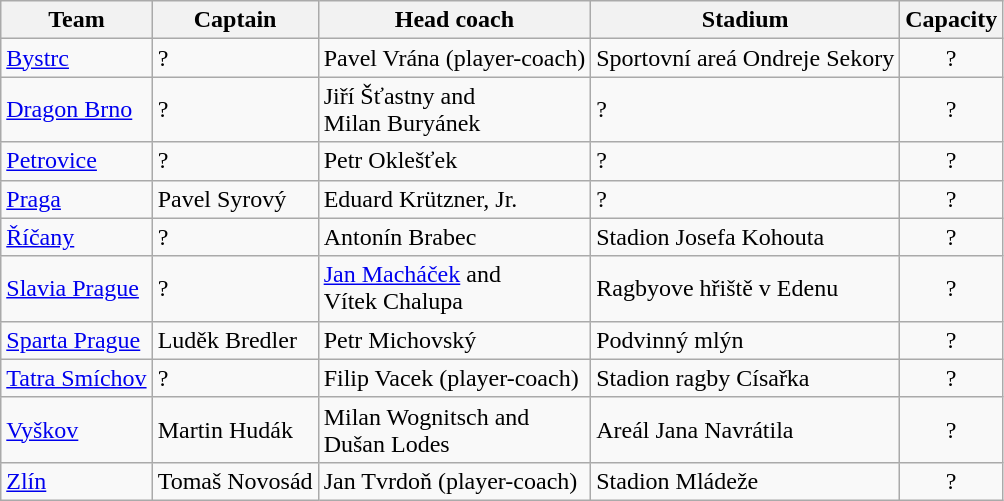<table class="wikitable sortable">
<tr>
<th>Team</th>
<th>Captain</th>
<th>Head coach</th>
<th>Stadium</th>
<th>Capacity</th>
</tr>
<tr>
<td><a href='#'>Bystrc</a></td>
<td>?</td>
<td> Pavel Vrána (player-coach)</td>
<td>Sportovní areá Ondreje Sekory</td>
<td align="center">?</td>
</tr>
<tr>
<td><a href='#'>Dragon Brno</a></td>
<td>?</td>
<td> Jiří Šťastny and<br> Milan Buryánek</td>
<td>?</td>
<td align="center">?</td>
</tr>
<tr>
<td><a href='#'>Petrovice</a></td>
<td>?</td>
<td> Petr Oklešťek</td>
<td>?</td>
<td align="center">?</td>
</tr>
<tr>
<td><a href='#'>Praga</a></td>
<td> Pavel Syrový</td>
<td> Eduard Krützner, Jr.</td>
<td>?</td>
<td align="center">?</td>
</tr>
<tr>
<td><a href='#'>Říčany</a></td>
<td>?</td>
<td> Antonín Brabec</td>
<td>Stadion Josefa Kohouta</td>
<td align="center">?</td>
</tr>
<tr>
<td><a href='#'>Slavia Prague</a></td>
<td>?</td>
<td> <a href='#'>Jan Macháček</a> and<br> Vítek Chalupa</td>
<td>Ragbyove hřiště v Edenu</td>
<td align="center">?</td>
</tr>
<tr>
<td><a href='#'>Sparta Prague</a></td>
<td> Luděk Bredler</td>
<td> Petr Michovský</td>
<td>Podvinný mlýn</td>
<td align="center">?</td>
</tr>
<tr>
<td><a href='#'>Tatra Smíchov</a></td>
<td>?</td>
<td> Filip Vacek (player-coach)</td>
<td>Stadion ragby Císařka</td>
<td align="center">?</td>
</tr>
<tr>
<td><a href='#'>Vyškov</a></td>
<td> Martin Hudák</td>
<td> Milan Wognitsch and<br> Dušan Lodes</td>
<td>Areál Jana Navrátila</td>
<td align="center">?</td>
</tr>
<tr>
<td><a href='#'>Zlín</a></td>
<td> Tomaš Novosád</td>
<td> Jan Tvrdoň (player-coach)</td>
<td>Stadion Mládeže</td>
<td align="center">?</td>
</tr>
</table>
